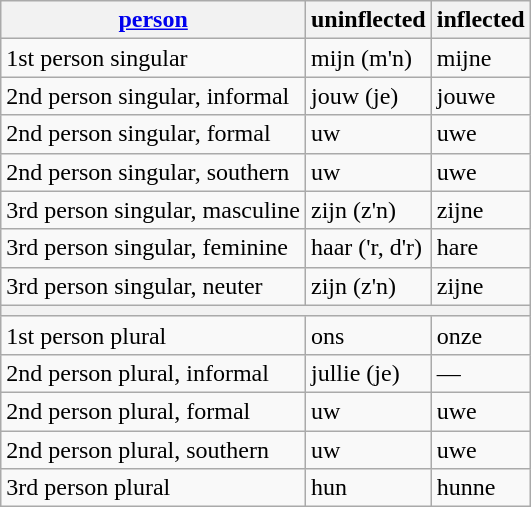<table class="wikitable">
<tr>
<th><a href='#'>person</a></th>
<th>uninflected</th>
<th>inflected</th>
</tr>
<tr>
<td>1st person singular</td>
<td>mijn (m'n)</td>
<td>mijne</td>
</tr>
<tr>
<td>2nd person singular, informal</td>
<td>jouw (je)</td>
<td>jouwe</td>
</tr>
<tr>
<td>2nd person singular, formal</td>
<td>uw</td>
<td>uwe</td>
</tr>
<tr>
<td>2nd person singular, southern</td>
<td>uw</td>
<td>uwe</td>
</tr>
<tr>
<td>3rd person singular, masculine</td>
<td>zijn (z'n)</td>
<td>zijne</td>
</tr>
<tr>
<td>3rd person singular, feminine</td>
<td>haar ('r, d'r)</td>
<td>hare</td>
</tr>
<tr>
<td>3rd person singular, neuter</td>
<td>zijn (z'n)</td>
<td>zijne</td>
</tr>
<tr>
<th colspan="3"></th>
</tr>
<tr>
<td>1st person plural</td>
<td>ons</td>
<td>onze</td>
</tr>
<tr>
<td>2nd person plural, informal</td>
<td>jullie (je)</td>
<td>—</td>
</tr>
<tr>
<td>2nd person plural, formal</td>
<td>uw</td>
<td>uwe</td>
</tr>
<tr>
<td>2nd person plural, southern</td>
<td>uw</td>
<td>uwe</td>
</tr>
<tr>
<td>3rd person plural</td>
<td>hun</td>
<td>hunne</td>
</tr>
</table>
